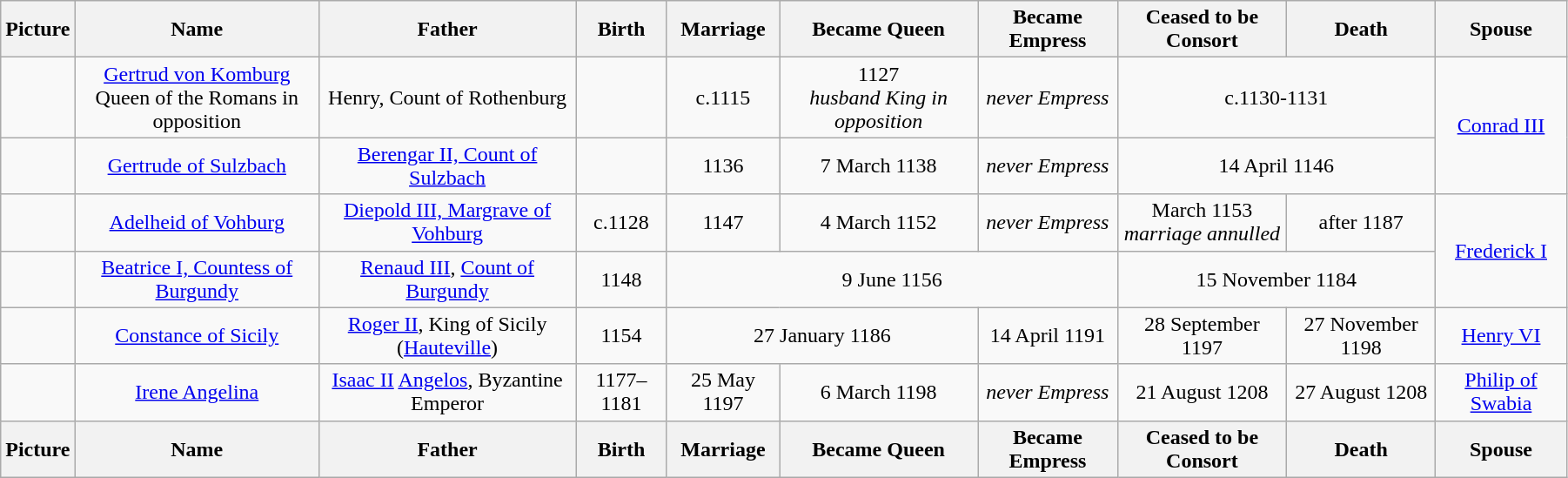<table width=95% class="wikitable">
<tr>
<th>Picture</th>
<th>Name</th>
<th>Father</th>
<th>Birth</th>
<th>Marriage</th>
<th>Became Queen</th>
<th>Became Empress</th>
<th>Ceased to be Consort</th>
<th>Death</th>
<th>Spouse</th>
</tr>
<tr>
<td align=center></td>
<td align=center><a href='#'>Gertrud von Komburg</a><br>Queen of the Romans in opposition</td>
<td align="center">Henry, Count of Rothenburg</td>
<td align="center"></td>
<td align="center">c.1115</td>
<td align="center">1127<br><em>husband King in opposition</em></td>
<td align="center"><em>never Empress</em></td>
<td align="center" colspan="2">c.1130-1131</td>
<td align="center" rowspan="2"><a href='#'>Conrad III</a></td>
</tr>
<tr>
<td align=center></td>
<td align=center><a href='#'>Gertrude of Sulzbach</a></td>
<td align="center"><a href='#'>Berengar II, Count of Sulzbach</a></td>
<td align="center"></td>
<td align="center">1136</td>
<td align="center">7 March 1138</td>
<td align="center"><em>never Empress</em></td>
<td align="center" colspan="2">14 April 1146</td>
</tr>
<tr>
<td align=center></td>
<td align=center><a href='#'>Adelheid of Vohburg</a></td>
<td align="center"><a href='#'>Diepold III, Margrave of Vohburg</a></td>
<td align="center">c.1128</td>
<td align="center">1147</td>
<td align="center">4 March 1152</td>
<td align="center"><em>never Empress</em></td>
<td align="center">March 1153<br><em>marriage annulled</em></td>
<td align="center">after 1187</td>
<td align="center" rowspan="2"><a href='#'>Frederick I</a></td>
</tr>
<tr>
<td align=center></td>
<td align=center><a href='#'>Beatrice I, Countess of Burgundy</a></td>
<td align="center"><a href='#'>Renaud III</a>, <a href='#'>Count of Burgundy</a></td>
<td align="center">1148</td>
<td align="center" colspan="3">9 June 1156</td>
<td align="center" colspan="2">15 November 1184</td>
</tr>
<tr>
<td align=center></td>
<td align=center><a href='#'>Constance of Sicily</a></td>
<td align="center"><a href='#'>Roger II</a>, King of Sicily<br>(<a href='#'>Hauteville</a>)</td>
<td align="center">1154</td>
<td align="center" colspan="2">27 January 1186</td>
<td align="center">14 April 1191</td>
<td align="center">28 September 1197</td>
<td align="center">27 November 1198</td>
<td align="center"><a href='#'>Henry VI</a></td>
</tr>
<tr>
<td align=center></td>
<td align=center><a href='#'>Irene Angelina</a></td>
<td align="center"><a href='#'>Isaac II</a> <a href='#'>Angelos</a>, Byzantine Emperor</td>
<td align="center">1177–1181</td>
<td align="center">25 May 1197</td>
<td align="center">6 March 1198</td>
<td align="center"><em>never Empress</em></td>
<td align="center">21 August 1208</td>
<td align="center">27 August 1208</td>
<td align="center"><a href='#'>Philip of Swabia</a></td>
</tr>
<tr>
<th>Picture</th>
<th>Name</th>
<th>Father</th>
<th>Birth</th>
<th>Marriage</th>
<th>Became Queen</th>
<th>Became Empress</th>
<th>Ceased to be Consort</th>
<th>Death</th>
<th>Spouse</th>
</tr>
</table>
